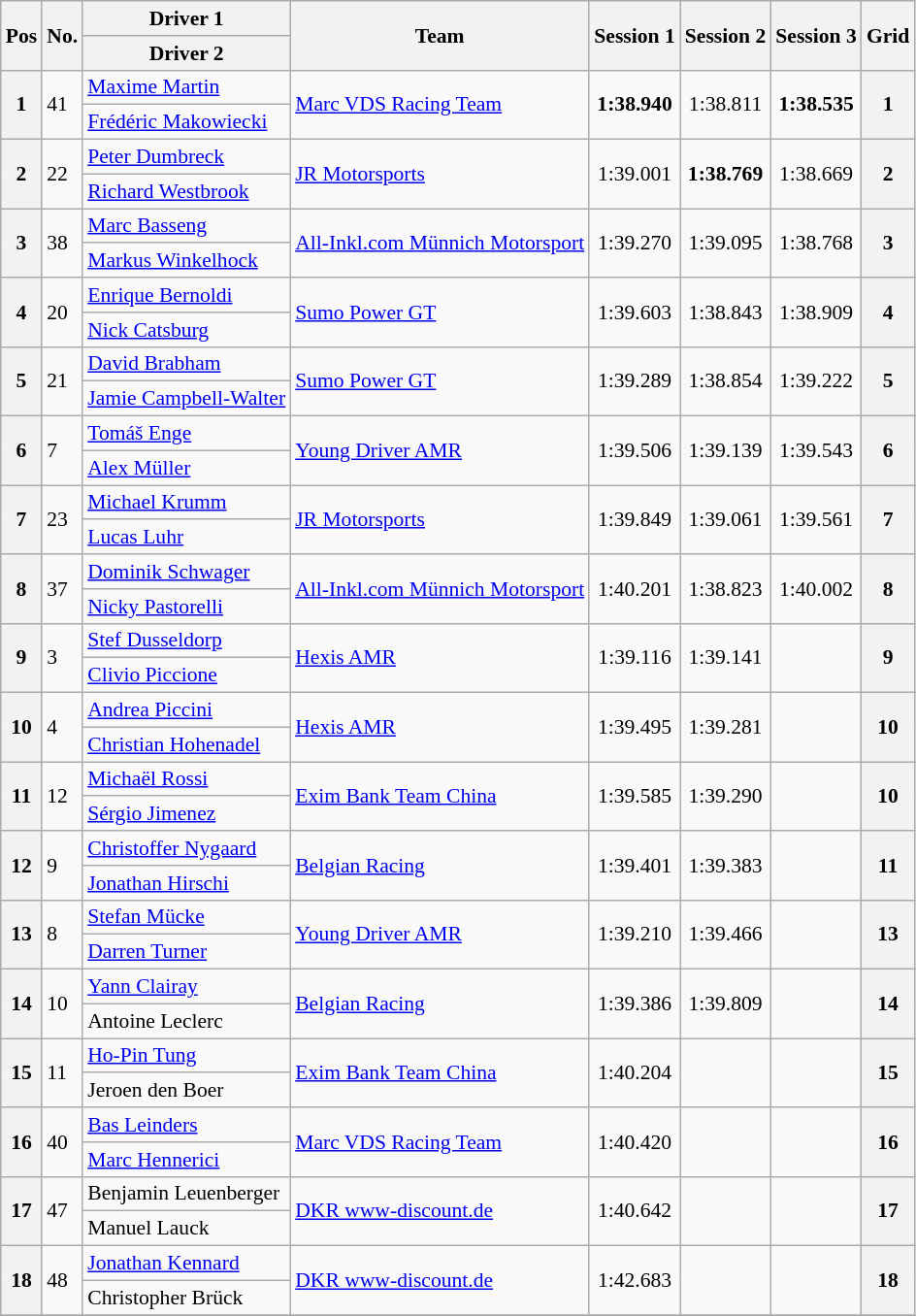<table class="wikitable" style="font-size: 90%;">
<tr>
<th rowspan=2>Pos</th>
<th rowspan=2>No.</th>
<th>Driver 1</th>
<th rowspan=2>Team</th>
<th rowspan=2>Session 1</th>
<th rowspan=2>Session 2</th>
<th rowspan=2>Session 3</th>
<th rowspan=2>Grid</th>
</tr>
<tr>
<th>Driver 2</th>
</tr>
<tr>
<th rowspan=2>1</th>
<td rowspan=2>41</td>
<td> <a href='#'>Maxime Martin</a></td>
<td rowspan=2> <a href='#'>Marc VDS Racing Team</a></td>
<td rowspan=2 align="center"><strong>1:38.940</strong></td>
<td rowspan=2 align="center">1:38.811</td>
<td rowspan=2 align="center"><strong>1:38.535</strong></td>
<th rowspan=2>1</th>
</tr>
<tr>
<td> <a href='#'>Frédéric Makowiecki</a></td>
</tr>
<tr>
<th rowspan=2>2</th>
<td rowspan=2>22</td>
<td> <a href='#'>Peter Dumbreck</a></td>
<td rowspan=2> <a href='#'>JR Motorsports</a></td>
<td rowspan=2 align="center">1:39.001</td>
<td rowspan=2 align="center"><strong>1:38.769</strong></td>
<td rowspan=2 align="center">1:38.669</td>
<th rowspan=2>2</th>
</tr>
<tr>
<td> <a href='#'>Richard Westbrook</a></td>
</tr>
<tr>
<th rowspan=2>3</th>
<td rowspan=2>38</td>
<td> <a href='#'>Marc Basseng</a></td>
<td rowspan=2> <a href='#'>All-Inkl.com Münnich Motorsport</a></td>
<td rowspan=2 align="center">1:39.270</td>
<td rowspan=2 align="center">1:39.095</td>
<td rowspan=2 align="center">1:38.768</td>
<th rowspan=2>3</th>
</tr>
<tr>
<td> <a href='#'>Markus Winkelhock</a></td>
</tr>
<tr>
<th rowspan=2>4</th>
<td rowspan=2>20</td>
<td> <a href='#'>Enrique Bernoldi</a></td>
<td rowspan=2> <a href='#'>Sumo Power GT</a></td>
<td rowspan=2 align="center">1:39.603</td>
<td rowspan=2 align="center">1:38.843</td>
<td rowspan=2 align="center">1:38.909</td>
<th rowspan=2>4</th>
</tr>
<tr>
<td> <a href='#'>Nick Catsburg</a></td>
</tr>
<tr>
<th rowspan=2>5</th>
<td rowspan=2>21</td>
<td> <a href='#'>David Brabham</a></td>
<td rowspan=2> <a href='#'>Sumo Power GT</a></td>
<td rowspan=2 align="center">1:39.289</td>
<td rowspan=2 align="center">1:38.854</td>
<td rowspan=2 align="center">1:39.222</td>
<th rowspan=2>5</th>
</tr>
<tr>
<td> <a href='#'>Jamie Campbell-Walter</a></td>
</tr>
<tr>
<th rowspan=2>6</th>
<td rowspan=2>7</td>
<td> <a href='#'>Tomáš Enge</a></td>
<td rowspan=2> <a href='#'>Young Driver AMR</a></td>
<td rowspan=2 align="center">1:39.506</td>
<td rowspan=2 align="center">1:39.139</td>
<td rowspan=2 align="center">1:39.543</td>
<th rowspan=2>6</th>
</tr>
<tr>
<td> <a href='#'>Alex Müller</a></td>
</tr>
<tr>
<th rowspan=2>7</th>
<td rowspan=2>23</td>
<td> <a href='#'>Michael Krumm</a></td>
<td rowspan=2> <a href='#'>JR Motorsports</a></td>
<td rowspan=2 align="center">1:39.849</td>
<td rowspan=2 align="center">1:39.061</td>
<td rowspan=2 align="center">1:39.561</td>
<th rowspan=2>7</th>
</tr>
<tr>
<td> <a href='#'>Lucas Luhr</a></td>
</tr>
<tr>
<th rowspan=2>8</th>
<td rowspan=2>37</td>
<td> <a href='#'>Dominik Schwager</a></td>
<td rowspan=2> <a href='#'>All-Inkl.com Münnich Motorsport</a></td>
<td rowspan=2 align="center">1:40.201</td>
<td rowspan=2 align="center">1:38.823</td>
<td rowspan=2 align="center">1:40.002</td>
<th rowspan=2>8</th>
</tr>
<tr>
<td> <a href='#'>Nicky Pastorelli</a></td>
</tr>
<tr>
<th rowspan=2>9</th>
<td rowspan=2>3</td>
<td> <a href='#'>Stef Dusseldorp</a></td>
<td rowspan=2> <a href='#'>Hexis AMR</a></td>
<td rowspan=2 align="center">1:39.116</td>
<td rowspan=2 align="center">1:39.141</td>
<td rowspan=2 align="center"></td>
<th rowspan=2>9</th>
</tr>
<tr>
<td> <a href='#'>Clivio Piccione</a></td>
</tr>
<tr>
<th rowspan=2>10</th>
<td rowspan=2>4</td>
<td> <a href='#'>Andrea Piccini</a></td>
<td rowspan=2> <a href='#'>Hexis AMR</a></td>
<td rowspan=2 align="center">1:39.495</td>
<td rowspan=2 align="center">1:39.281</td>
<td rowspan=2 align="center"></td>
<th rowspan=2>10</th>
</tr>
<tr>
<td> <a href='#'>Christian Hohenadel</a></td>
</tr>
<tr>
<th rowspan=2>11</th>
<td rowspan=2>12</td>
<td> <a href='#'>Michaël Rossi</a></td>
<td rowspan=2> <a href='#'>Exim Bank Team China</a></td>
<td rowspan=2 align="center">1:39.585</td>
<td rowspan=2 align="center">1:39.290</td>
<td rowspan=2 align="center"></td>
<th rowspan=2>10</th>
</tr>
<tr>
<td> <a href='#'>Sérgio Jimenez</a></td>
</tr>
<tr>
<th rowspan=2>12</th>
<td rowspan=2>9</td>
<td> <a href='#'>Christoffer Nygaard</a></td>
<td rowspan=2> <a href='#'>Belgian Racing</a></td>
<td rowspan=2 align="center">1:39.401</td>
<td rowspan=2 align="center">1:39.383</td>
<td rowspan=2 align="center"></td>
<th rowspan=2>11</th>
</tr>
<tr>
<td> <a href='#'>Jonathan Hirschi</a></td>
</tr>
<tr>
<th rowspan=2>13</th>
<td rowspan=2>8</td>
<td> <a href='#'>Stefan Mücke</a></td>
<td rowspan=2> <a href='#'>Young Driver AMR</a></td>
<td rowspan=2 align="center">1:39.210</td>
<td rowspan=2 align="center">1:39.466</td>
<td rowspan=2 align="center"></td>
<th rowspan=2>13</th>
</tr>
<tr>
<td> <a href='#'>Darren Turner</a></td>
</tr>
<tr>
<th rowspan=2>14</th>
<td rowspan=2>10</td>
<td> <a href='#'>Yann Clairay</a></td>
<td rowspan=2> <a href='#'>Belgian Racing</a></td>
<td rowspan=2 align="center">1:39.386</td>
<td rowspan=2 align="center">1:39.809</td>
<td rowspan=2 align="center"></td>
<th rowspan=2>14</th>
</tr>
<tr>
<td> Antoine Leclerc</td>
</tr>
<tr>
<th rowspan=2>15</th>
<td rowspan=2>11</td>
<td> <a href='#'>Ho-Pin Tung</a></td>
<td rowspan=2> <a href='#'>Exim Bank Team China</a></td>
<td rowspan=2 align="center">1:40.204</td>
<td rowspan=2 align="center"></td>
<td rowspan=2 align="center"></td>
<th rowspan=2>15</th>
</tr>
<tr>
<td> Jeroen den Boer</td>
</tr>
<tr>
<th rowspan=2>16</th>
<td rowspan=2>40</td>
<td> <a href='#'>Bas Leinders</a></td>
<td rowspan=2> <a href='#'>Marc VDS Racing Team</a></td>
<td rowspan=2 align="center">1:40.420</td>
<td rowspan=2 align="center"></td>
<td rowspan=2 align="center"></td>
<th rowspan=2>16</th>
</tr>
<tr>
<td> <a href='#'>Marc Hennerici</a></td>
</tr>
<tr>
<th rowspan=2>17</th>
<td rowspan=2>47</td>
<td> Benjamin Leuenberger</td>
<td rowspan=2> <a href='#'>DKR www-discount.de</a></td>
<td rowspan=2 align="center">1:40.642</td>
<td rowspan=2 align="center"></td>
<td rowspan=2 align="center"></td>
<th rowspan=2>17</th>
</tr>
<tr>
<td> Manuel Lauck</td>
</tr>
<tr>
<th rowspan=2>18</th>
<td rowspan=2>48</td>
<td> <a href='#'>Jonathan Kennard</a></td>
<td rowspan=2> <a href='#'>DKR www-discount.de</a></td>
<td rowspan=2 align="center">1:42.683</td>
<td rowspan=2 align="center"></td>
<td rowspan=2 align="center"></td>
<th rowspan=2>18</th>
</tr>
<tr>
<td> Christopher Brück</td>
</tr>
<tr>
</tr>
</table>
